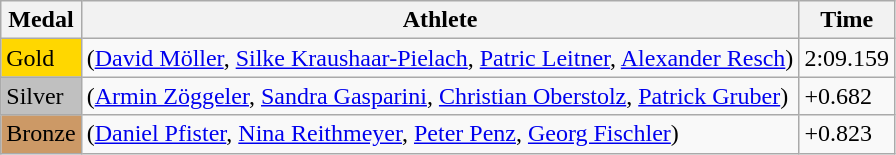<table class="wikitable">
<tr>
<th>Medal</th>
<th>Athlete</th>
<th>Time</th>
</tr>
<tr>
<td bgcolor="gold">Gold</td>
<td> (<a href='#'>David Möller</a>, <a href='#'>Silke Kraushaar-Pielach</a>, <a href='#'>Patric Leitner</a>, <a href='#'>Alexander Resch</a>)</td>
<td>2:09.159</td>
</tr>
<tr>
<td bgcolor="silver">Silver</td>
<td> (<a href='#'>Armin Zöggeler</a>, <a href='#'>Sandra Gasparini</a>, <a href='#'>Christian Oberstolz</a>, <a href='#'>Patrick Gruber</a>)</td>
<td>+0.682</td>
</tr>
<tr>
<td bgcolor="CC9966">Bronze</td>
<td> (<a href='#'>Daniel Pfister</a>, <a href='#'>Nina Reithmeyer</a>, <a href='#'>Peter Penz</a>, <a href='#'>Georg Fischler</a>)</td>
<td>+0.823</td>
</tr>
</table>
